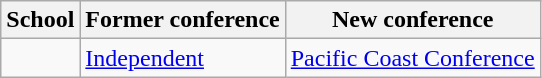<table class="wikitable sortable">
<tr>
<th>School</th>
<th>Former conference</th>
<th>New conference</th>
</tr>
<tr>
<td></td>
<td><a href='#'>Independent</a></td>
<td><a href='#'>Pacific Coast Conference</a></td>
</tr>
</table>
